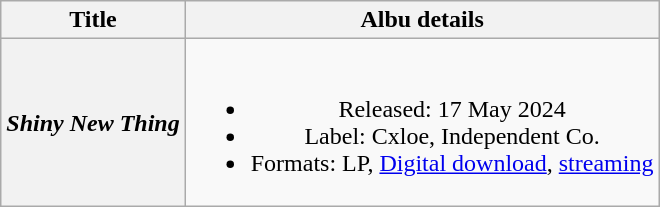<table class="wikitable plainrowheaders" style="text-align:center;">
<tr>
<th scope="col" rowspan="1">Title</th>
<th scope="col" rowspan="1">Albu details</th>
</tr>
<tr>
<th scope="row"><em>Shiny New Thing</em></th>
<td><br><ul><li>Released: 17 May 2024</li><li>Label: Cxloe, Independent Co.</li><li>Formats: LP, <a href='#'>Digital download</a>, <a href='#'>streaming</a></li></ul></td>
</tr>
</table>
